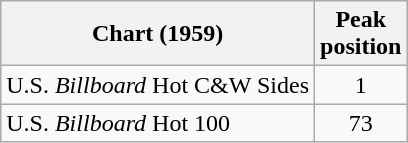<table class="wikitable sortable">
<tr>
<th>Chart (1959)</th>
<th>Peak<br>position</th>
</tr>
<tr>
<td>U.S. <em>Billboard</em> Hot C&W Sides</td>
<td align="center">1</td>
</tr>
<tr>
<td>U.S. <em>Billboard</em> Hot 100</td>
<td align="center">73</td>
</tr>
</table>
